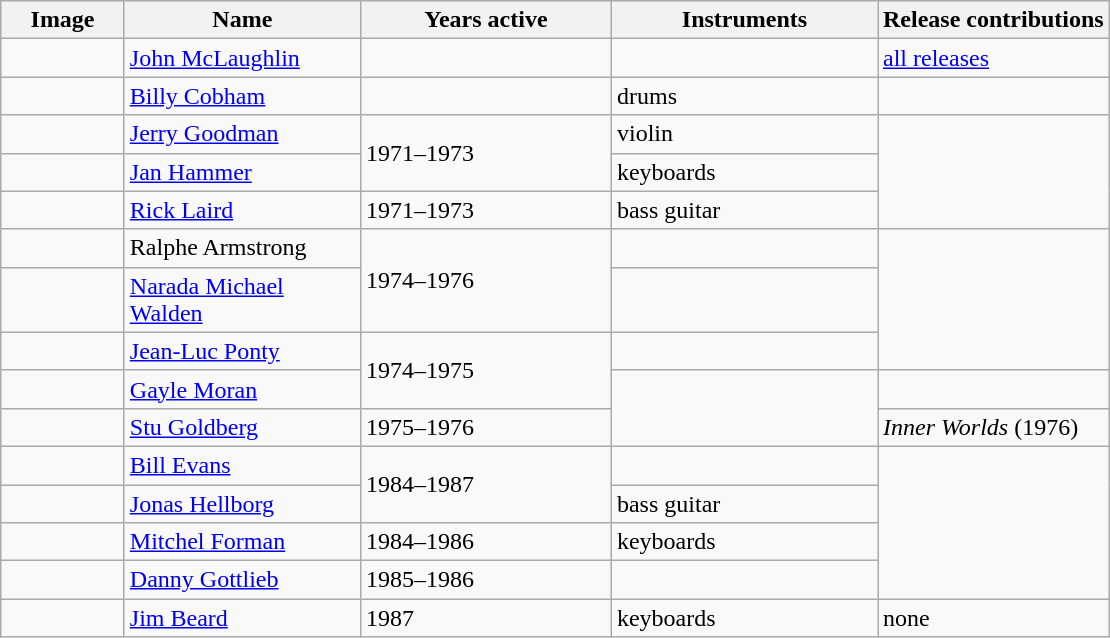<table class="wikitable" border="1">
<tr>
<th width="75">Image</th>
<th width="150">Name</th>
<th width="160">Years active</th>
<th width="170">Instruments</th>
<th>Release contributions</th>
</tr>
<tr>
<td></td>
<td><a href='#'>John McLaughlin</a></td>
<td></td>
<td></td>
<td><a href='#'>all releases</a></td>
</tr>
<tr>
<td></td>
<td><a href='#'>Billy Cobham</a></td>
<td></td>
<td>drums</td>
<td></td>
</tr>
<tr>
<td></td>
<td><a href='#'>Jerry Goodman</a></td>
<td rowspan="2">1971–1973</td>
<td>violin</td>
<td rowspan="3"></td>
</tr>
<tr>
<td></td>
<td><a href='#'>Jan Hammer</a></td>
<td>keyboards</td>
</tr>
<tr>
<td></td>
<td><a href='#'>Rick Laird</a></td>
<td>1971–1973 </td>
<td>bass guitar</td>
</tr>
<tr>
<td></td>
<td>Ralphe Armstrong</td>
<td rowspan="2">1974–1976</td>
<td></td>
<td rowspan="3"></td>
</tr>
<tr>
<td></td>
<td><a href='#'>Narada Michael Walden</a></td>
<td></td>
</tr>
<tr>
<td></td>
<td><a href='#'>Jean-Luc Ponty</a></td>
<td rowspan="2">1974–1975</td>
<td></td>
</tr>
<tr>
<td></td>
<td><a href='#'>Gayle Moran</a></td>
<td rowspan="2"></td>
<td></td>
</tr>
<tr>
<td></td>
<td><a href='#'>Stu Goldberg</a></td>
<td>1975–1976</td>
<td><em>Inner Worlds</em> (1976)</td>
</tr>
<tr>
<td></td>
<td><a href='#'>Bill Evans</a></td>
<td rowspan="2">1984–1987</td>
<td></td>
<td rowspan="4"></td>
</tr>
<tr>
<td></td>
<td><a href='#'>Jonas Hellborg</a></td>
<td>bass guitar</td>
</tr>
<tr>
<td></td>
<td><a href='#'>Mitchel Forman</a></td>
<td>1984–1986</td>
<td>keyboards</td>
</tr>
<tr>
<td></td>
<td><a href='#'>Danny Gottlieb</a></td>
<td>1985–1986</td>
<td></td>
</tr>
<tr>
<td></td>
<td><a href='#'>Jim Beard</a></td>
<td>1987 </td>
<td>keyboards</td>
<td>none</td>
</tr>
</table>
